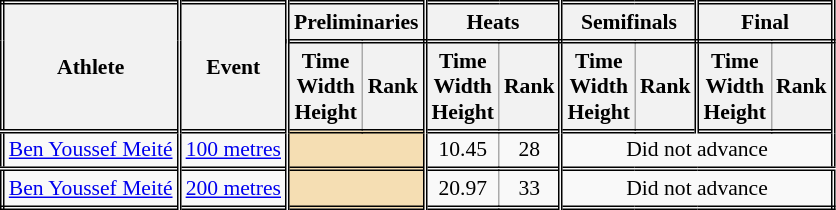<table class=wikitable style="font-size:90%; border: double;">
<tr>
<th rowspan="2" style="border-right:double">Athlete</th>
<th rowspan="2" style="border-right:double">Event</th>
<th colspan="2" style="border-right:double; border-bottom:double;">Preliminaries</th>
<th colspan="2" style="border-right:double; border-bottom:double;">Heats</th>
<th colspan="2" style="border-right:double; border-bottom:double;">Semifinals</th>
<th colspan="2" style="border-right:double; border-bottom:double;">Final</th>
</tr>
<tr>
<th>Time<br>Width<br>Height</th>
<th style="border-right:double">Rank</th>
<th>Time<br>Width<br>Height</th>
<th style="border-right:double">Rank</th>
<th>Time<br>Width<br>Height</th>
<th style="border-right:double">Rank</th>
<th>Time<br>Width<br>Height</th>
<th style="border-right:double">Rank</th>
</tr>
<tr style="border-top: double;">
<td style="border-right:double"><a href='#'>Ben Youssef Meité</a></td>
<td style="border-right:double"><a href='#'>100 metres</a></td>
<td style="border-right:double" colspan= 2 bgcolor="wheat"></td>
<td align=center>10.45</td>
<td align=center style="border-right:double">28</td>
<td colspan="4" align=center>Did not advance</td>
</tr>
<tr style="border-top: double;">
<td style="border-right:double"><a href='#'>Ben Youssef Meité</a></td>
<td style="border-right:double"><a href='#'>200 metres</a></td>
<td style="border-right:double" colspan= 2 bgcolor="wheat"></td>
<td align=center>20.97</td>
<td align=center style="border-right:double">33</td>
<td colspan="4" align=center>Did not advance</td>
</tr>
</table>
